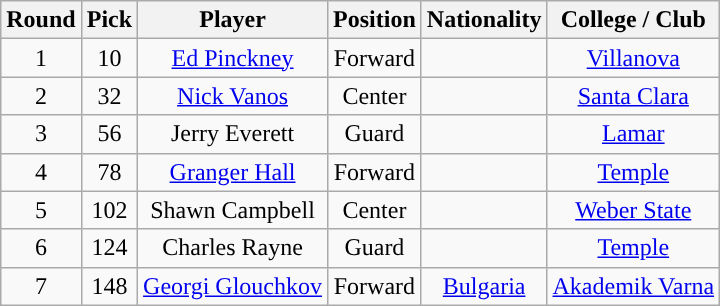<table class="wikitable sortable sortable">
<tr>
<th>Round</th>
<th>Pick</th>
<th>Player</th>
<th>Position</th>
<th>Nationality</th>
<th>College / Club</th>
</tr>
<tr style="text-align: center">
<td>1</td>
<td>10</td>
<td><a href='#'>Ed Pinckney</a></td>
<td>Forward</td>
<td></td>
<td><a href='#'>Villanova</a></td>
</tr>
<tr style="text-align: center">
<td>2</td>
<td>32</td>
<td><a href='#'>Nick Vanos</a></td>
<td>Center</td>
<td></td>
<td><a href='#'>Santa Clara</a></td>
</tr>
<tr style="text-align: center">
<td>3</td>
<td>56</td>
<td>Jerry Everett</td>
<td>Guard</td>
<td></td>
<td><a href='#'>Lamar</a></td>
</tr>
<tr style="text-align: center">
<td>4</td>
<td>78</td>
<td><a href='#'>Granger Hall</a></td>
<td>Forward</td>
<td></td>
<td><a href='#'>Temple</a></td>
</tr>
<tr style="text-align: center">
<td>5</td>
<td>102</td>
<td>Shawn Campbell</td>
<td>Center</td>
<td></td>
<td><a href='#'>Weber State</a></td>
</tr>
<tr style="text-align: center">
<td>6</td>
<td>124</td>
<td>Charles Rayne</td>
<td>Guard</td>
<td></td>
<td><a href='#'>Temple</a></td>
</tr>
<tr style="text-align: center">
<td>7</td>
<td>148</td>
<td><a href='#'>Georgi Glouchkov</a></td>
<td>Forward</td>
<td> <a href='#'>Bulgaria</a></td>
<td> <a href='#'>Akademik Varna</a></td>
</tr>
</table>
